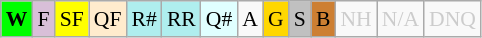<table class=wikitable style='font-size: 90%; text-align:center;'>
<tr>
<td bgcolor=00FF00><strong>W</strong></td>
<td bgcolor=D8BFD8>F</td>
<td bgcolor=FFFF00>SF</td>
<td bgcolor=FFEBCD>QF</td>
<td bgcolor=AFEEEE>R#</td>
<td bgcolor=AFEEEE>RR</td>
<td bgcolor=E0FFFF>Q#</td>
<td>A</td>
<td bgcolor=gold>G</td>
<td bgcolor=silver>S</td>
<td bgcolor=CD7F32>B</td>
<td style=color:#ccc>NH</td>
<td style=color:#ccc>N/A</td>
<td style=color:#ccc>DNQ</td>
</tr>
</table>
